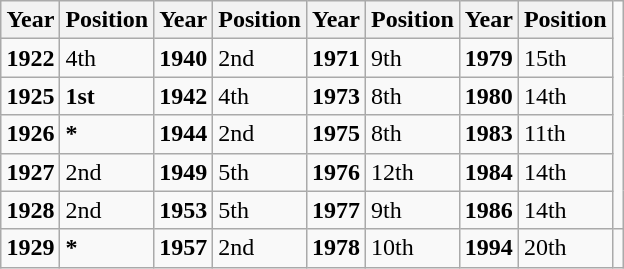<table class="wikitable" style="margin:1em auto;">
<tr>
<th>Year</th>
<th>Position</th>
<th>Year</th>
<th>Position</th>
<th>Year</th>
<th>Position</th>
<th>Year</th>
<th>Position</th>
</tr>
<tr>
<td><strong>1922</strong></td>
<td>4th</td>
<td><strong>1940</strong></td>
<td>2nd</td>
<td><strong>1971</strong></td>
<td>9th</td>
<td><strong>1979</strong></td>
<td>15th</td>
</tr>
<tr>
<td><strong>1925</strong></td>
<td><strong>1st</strong></td>
<td><strong>1942</strong></td>
<td>4th</td>
<td><strong>1973</strong></td>
<td>8th</td>
<td><strong>1980</strong></td>
<td>14th</td>
</tr>
<tr>
<td><strong>1926</strong></td>
<td><strong>*</strong></td>
<td><strong>1944</strong></td>
<td>2nd</td>
<td><strong>1975</strong></td>
<td>8th</td>
<td><strong>1983</strong></td>
<td>11th</td>
</tr>
<tr>
<td><strong>1927</strong></td>
<td>2nd</td>
<td><strong>1949</strong></td>
<td>5th</td>
<td><strong>1976</strong></td>
<td>12th</td>
<td><strong>1984</strong></td>
<td>14th</td>
</tr>
<tr>
<td><strong>1928</strong></td>
<td>2nd</td>
<td><strong>1953</strong></td>
<td>5th</td>
<td><strong>1977</strong></td>
<td>9th</td>
<td><strong>1986</strong></td>
<td>14th</td>
</tr>
<tr>
<td><strong>1929</strong></td>
<td><strong>*</strong></td>
<td><strong>1957</strong></td>
<td>2nd</td>
<td><strong>1978</strong></td>
<td>10th</td>
<td><strong>1994</strong></td>
<td>20th</td>
<td></td>
</tr>
</table>
